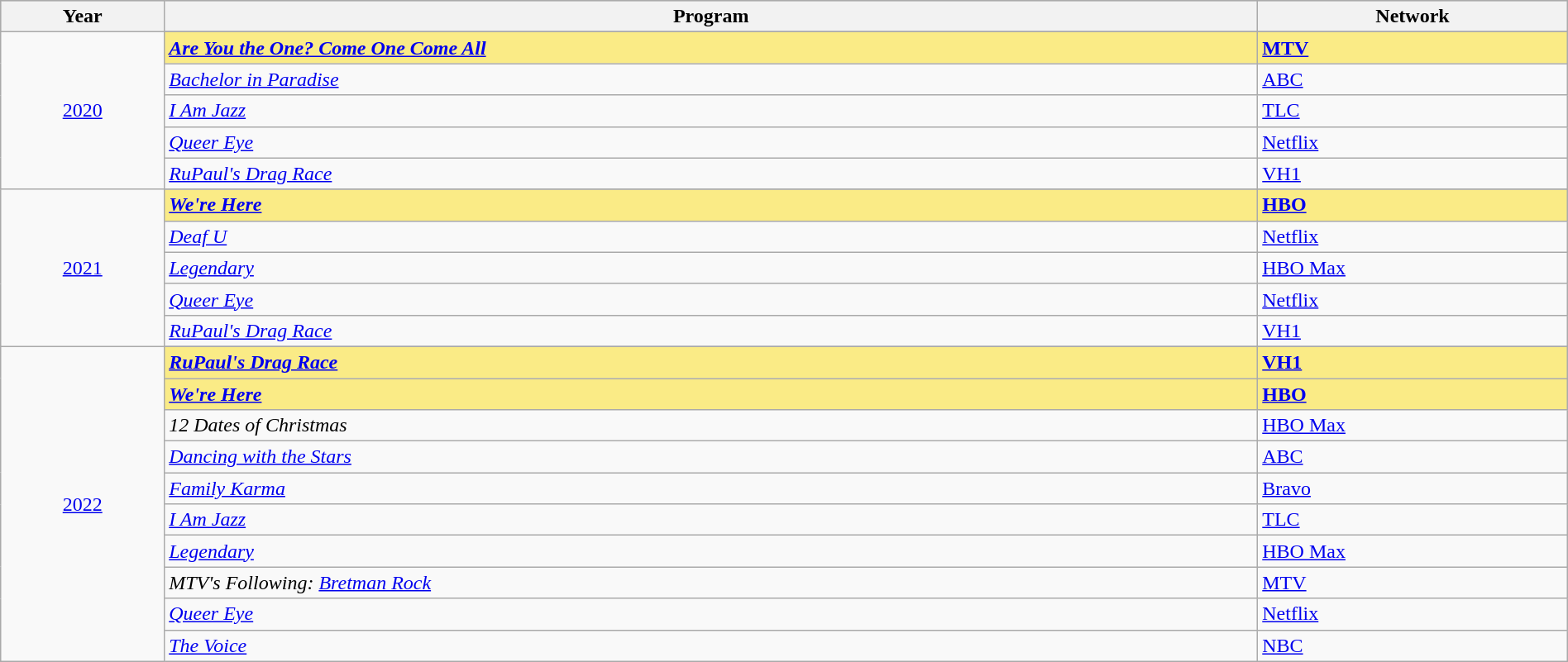<table class="wikitable" style="width:100%">
<tr bgcolor="#bebebe">
<th width=>Year</th>
<th width="">Program</th>
<th width="">Network</th>
</tr>
<tr>
<td rowspan=6 style="text-align:center"><a href='#'>2020</a></td>
</tr>
<tr style="background:#FAEB86">
<td><strong><em><a href='#'>Are You the One? Come One Come All</a></em></strong></td>
<td><strong><a href='#'>MTV</a></strong></td>
</tr>
<tr>
<td><em><a href='#'>Bachelor in Paradise</a></em></td>
<td><a href='#'>ABC</a></td>
</tr>
<tr>
<td><em><a href='#'>I Am Jazz</a></em></td>
<td><a href='#'>TLC</a></td>
</tr>
<tr>
<td><em><a href='#'>Queer Eye</a></em></td>
<td><a href='#'>Netflix</a></td>
</tr>
<tr>
<td><em><a href='#'>RuPaul's Drag Race</a></em></td>
<td><a href='#'>VH1</a></td>
</tr>
<tr>
<td rowspan=6 style="text-align:center"><a href='#'>2021</a></td>
</tr>
<tr style="background:#FAEB86">
<td><strong><em><a href='#'>We're Here</a></em></strong></td>
<td><strong><a href='#'>HBO</a></strong></td>
</tr>
<tr>
<td><em><a href='#'>Deaf U</a></em></td>
<td><a href='#'>Netflix</a></td>
</tr>
<tr>
<td><em><a href='#'>Legendary</a></em></td>
<td><a href='#'>HBO Max</a></td>
</tr>
<tr>
<td><em><a href='#'>Queer Eye</a></em></td>
<td><a href='#'>Netflix</a></td>
</tr>
<tr>
<td><em><a href='#'>RuPaul's Drag Race</a></em></td>
<td><a href='#'>VH1</a></td>
</tr>
<tr>
<td rowspan=11 style="text-align:center"><a href='#'>2022</a></td>
</tr>
<tr style="background:#FAEB86">
<td><strong><em><a href='#'>RuPaul's Drag Race</a></em></strong></td>
<td><strong><a href='#'>VH1</a></strong></td>
</tr>
<tr style="background:#FAEB86">
<td><strong><em><a href='#'>We're Here</a></em></strong></td>
<td><strong><a href='#'>HBO</a></strong></td>
</tr>
<tr>
<td><em>12 Dates of Christmas</em></td>
<td><a href='#'>HBO Max</a></td>
</tr>
<tr>
<td><em><a href='#'>Dancing with the Stars</a></em></td>
<td><a href='#'>ABC</a></td>
</tr>
<tr>
<td><em><a href='#'>Family Karma</a></em></td>
<td><a href='#'>Bravo</a></td>
</tr>
<tr>
<td><em><a href='#'>I Am Jazz</a></em></td>
<td><a href='#'>TLC</a></td>
</tr>
<tr>
<td><em><a href='#'>Legendary</a></em></td>
<td><a href='#'>HBO Max</a></td>
</tr>
<tr>
<td><em>MTV's Following: <a href='#'>Bretman Rock</a></em></td>
<td><a href='#'>MTV</a></td>
</tr>
<tr>
<td><em><a href='#'>Queer Eye</a></em></td>
<td><a href='#'>Netflix</a></td>
</tr>
<tr>
<td><em><a href='#'>The Voice</a></em></td>
<td><a href='#'>NBC</a></td>
</tr>
</table>
